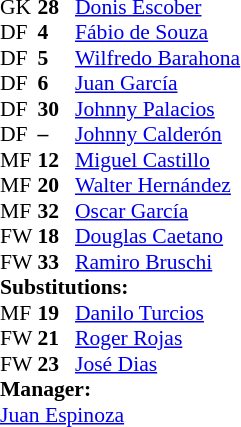<table style = "font-size: 90%" cellspacing = "0" cellpadding = "0">
<tr>
<td colspan = 4></td>
</tr>
<tr>
<th style="width:25px;"></th>
<th style="width:25px;"></th>
</tr>
<tr>
<td>GK</td>
<td><strong>28</strong></td>
<td> <a href='#'>Donis Escober</a></td>
</tr>
<tr>
<td>DF</td>
<td><strong>4</strong></td>
<td> <a href='#'>Fábio de Souza</a></td>
<td></td>
<td></td>
</tr>
<tr>
<td>DF</td>
<td><strong>5</strong></td>
<td> <a href='#'>Wilfredo Barahona</a></td>
</tr>
<tr>
<td>DF</td>
<td><strong>6</strong></td>
<td> <a href='#'>Juan García</a></td>
<td></td>
<td></td>
</tr>
<tr>
<td>DF</td>
<td><strong>30</strong></td>
<td> <a href='#'>Johnny Palacios</a></td>
<td></td>
<td></td>
</tr>
<tr>
<td>DF</td>
<td><strong>–</strong></td>
<td> <a href='#'>Johnny Calderón</a></td>
<td></td>
<td></td>
</tr>
<tr>
<td>MF</td>
<td><strong>12</strong></td>
<td> <a href='#'>Miguel Castillo</a></td>
<td></td>
<td></td>
<td></td>
<td></td>
</tr>
<tr>
<td>MF</td>
<td><strong>20</strong></td>
<td> <a href='#'>Walter Hernández</a></td>
<td></td>
<td></td>
</tr>
<tr>
<td>MF</td>
<td><strong>32</strong></td>
<td> <a href='#'>Oscar García</a></td>
</tr>
<tr>
<td>FW</td>
<td><strong>18</strong></td>
<td> <a href='#'>Douglas Caetano</a></td>
<td></td>
<td></td>
</tr>
<tr>
<td>FW</td>
<td><strong>33</strong></td>
<td> <a href='#'>Ramiro Bruschi</a></td>
<td></td>
<td></td>
</tr>
<tr>
<td colspan = 3><strong>Substitutions:</strong></td>
</tr>
<tr>
<td>MF</td>
<td><strong>19</strong></td>
<td> <a href='#'>Danilo Turcios</a></td>
<td></td>
<td></td>
</tr>
<tr>
<td>FW</td>
<td><strong>21</strong></td>
<td> <a href='#'>Roger Rojas</a></td>
<td></td>
<td></td>
</tr>
<tr>
<td>FW</td>
<td><strong>23</strong></td>
<td> <a href='#'>José Dias</a></td>
<td></td>
<td></td>
</tr>
<tr>
<td colspan = 3><strong>Manager:</strong></td>
</tr>
<tr>
<td colspan = 3> <a href='#'>Juan Espinoza</a></td>
</tr>
</table>
